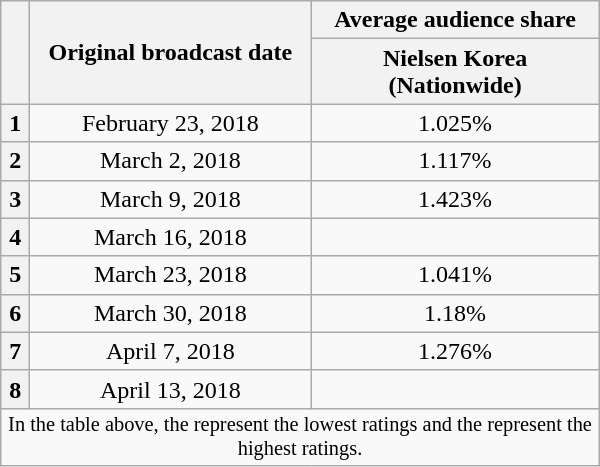<table class="wikitable" style="width:400px; text-align:center">
<tr>
<th scope="col" rowspan="2"></th>
<th scope="col" rowspan="2">Original broadcast date</th>
<th scope="col">Average audience share</th>
</tr>
<tr>
<th scope="col">Nielsen Korea<br>(Nationwide)</th>
</tr>
<tr>
<th scope="col">1</th>
<td>February 23, 2018</td>
<td>1.025% </td>
</tr>
<tr>
<th scope="col">2</th>
<td>March 2, 2018</td>
<td>1.117% </td>
</tr>
<tr>
<th scope="col">3</th>
<td>March 9, 2018</td>
<td>1.423% </td>
</tr>
<tr>
<th scope="col">4</th>
<td>March 16, 2018</td>
<td> </td>
</tr>
<tr>
<th scope="col">5</th>
<td>March 23, 2018</td>
<td>1.041% </td>
</tr>
<tr>
<th scope="col">6</th>
<td>March 30, 2018</td>
<td>1.18% </td>
</tr>
<tr>
<th scope="col">7</th>
<td>April 7, 2018</td>
<td>1.276% </td>
</tr>
<tr>
<th scope="col">8</th>
<td>April 13, 2018</td>
<td> </td>
</tr>
<tr>
<td colspan="3" style="font-size:85%">In the table above, the <strong></strong> represent the lowest ratings and the <strong></strong> represent the highest ratings.</td>
</tr>
</table>
